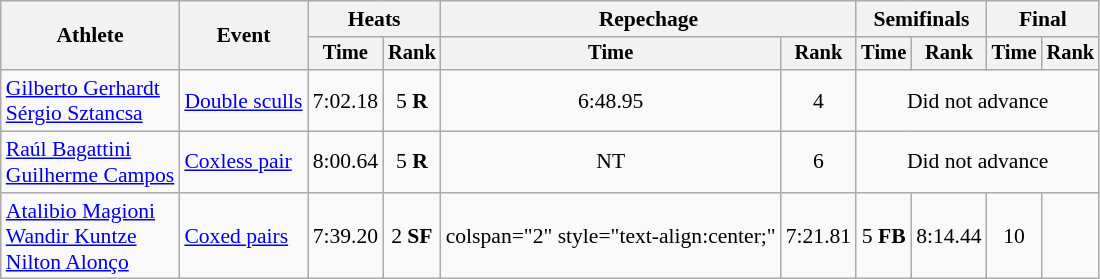<table class="wikitable" style="font-size:90%">
<tr>
<th rowspan="2">Athlete</th>
<th rowspan="2">Event</th>
<th colspan="2">Heats</th>
<th colspan="2">Repechage</th>
<th colspan="2">Semifinals</th>
<th colspan="2">Final</th>
</tr>
<tr style="font-size:95%">
<th>Time</th>
<th>Rank</th>
<th>Time</th>
<th>Rank</th>
<th>Time</th>
<th>Rank</th>
<th>Time</th>
<th>Rank</th>
</tr>
<tr align=center>
<td align=left><a href='#'>Gilberto Gerhardt</a><br><a href='#'>Sérgio Sztancsa</a></td>
<td align=left><a href='#'>Double sculls</a></td>
<td>7:02.18</td>
<td>5 <strong>R</strong></td>
<td>6:48.95</td>
<td>4</td>
<td colspan="4" style="text-align:center;">Did not advance</td>
</tr>
<tr align=center>
<td align=left><a href='#'>Raúl Bagattini</a><br><a href='#'>Guilherme Campos</a></td>
<td align=left><a href='#'>Coxless pair</a></td>
<td>8:00.64</td>
<td>5 <strong>R</strong></td>
<td>NT</td>
<td>6</td>
<td colspan="4" style="text-align:center;">Did not advance</td>
</tr>
<tr align=center>
<td align=left><a href='#'>Atalibio Magioni</a><br><a href='#'>Wandir Kuntze</a><br><a href='#'>Nilton Alonço</a></td>
<td align=left><a href='#'>Coxed pairs</a></td>
<td>7:39.20</td>
<td>2 <strong>SF</strong></td>
<td>colspan="2" style="text-align:center;" </td>
<td>7:21.81</td>
<td>5 <strong>FB</strong></td>
<td>8:14.44</td>
<td>10</td>
</tr>
</table>
